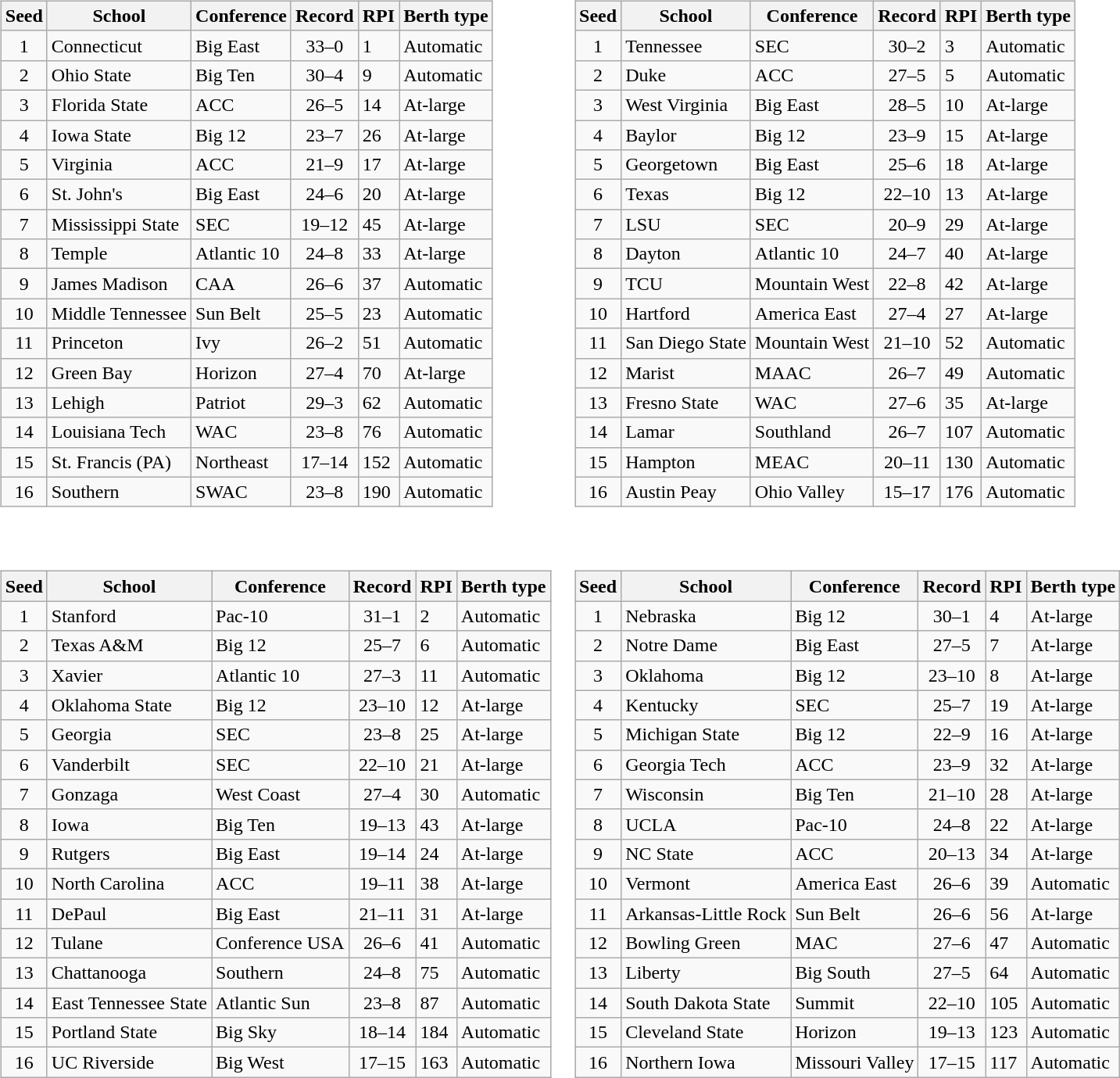<table>
<tr>
<td valign=top><br><table class="wikitable sortable">
<tr>
<th>Seed</th>
<th>School</th>
<th>Conference</th>
<th>Record</th>
<th>RPI</th>
<th>Berth type</th>
</tr>
<tr>
<td align=center>1</td>
<td>Connecticut</td>
<td>Big East</td>
<td align=center>33–0</td>
<td>1</td>
<td>Automatic</td>
</tr>
<tr>
<td align=center>2</td>
<td>Ohio State</td>
<td>Big Ten</td>
<td align=center>30–4</td>
<td>9</td>
<td>Automatic</td>
</tr>
<tr>
<td align=center>3</td>
<td>Florida State</td>
<td>ACC</td>
<td align=center>26–5</td>
<td>14</td>
<td>At-large</td>
</tr>
<tr>
<td align=center>4</td>
<td>Iowa State</td>
<td>Big 12</td>
<td align=center>23–7</td>
<td>26</td>
<td>At-large</td>
</tr>
<tr>
<td align=center>5</td>
<td>Virginia</td>
<td>ACC</td>
<td align=center>21–9</td>
<td>17</td>
<td>At-large</td>
</tr>
<tr>
<td align=center>6</td>
<td>St. John's</td>
<td>Big East</td>
<td align=center>24–6</td>
<td>20</td>
<td>At-large</td>
</tr>
<tr>
<td align=center>7</td>
<td>Mississippi State</td>
<td>SEC</td>
<td align=center>19–12</td>
<td>45</td>
<td>At-large</td>
</tr>
<tr>
<td align=center>8</td>
<td>Temple</td>
<td>Atlantic 10</td>
<td align=center>24–8</td>
<td>33</td>
<td>At-large</td>
</tr>
<tr>
<td align=center>9</td>
<td>James Madison</td>
<td>CAA</td>
<td align=center>26–6</td>
<td>37</td>
<td>Automatic</td>
</tr>
<tr>
<td align=center>10</td>
<td>Middle Tennessee</td>
<td>Sun Belt</td>
<td align=center>25–5</td>
<td>23</td>
<td>Automatic</td>
</tr>
<tr>
<td align=center>11</td>
<td>Princeton</td>
<td>Ivy</td>
<td align=center>26–2</td>
<td>51</td>
<td>Automatic</td>
</tr>
<tr>
<td align=center>12</td>
<td>Green Bay</td>
<td>Horizon</td>
<td align=center>27–4</td>
<td>70</td>
<td>At-large</td>
</tr>
<tr>
<td align=center>13</td>
<td>Lehigh</td>
<td>Patriot</td>
<td align=center>29–3</td>
<td>62</td>
<td>Automatic</td>
</tr>
<tr>
<td align=center>14</td>
<td>Louisiana Tech</td>
<td>WAC</td>
<td align=center>23–8</td>
<td>76</td>
<td>Automatic</td>
</tr>
<tr>
<td align=center>15</td>
<td>St. Francis (PA)</td>
<td>Northeast</td>
<td align=center>17–14</td>
<td>152</td>
<td>Automatic</td>
</tr>
<tr>
<td align=center>16</td>
<td>Southern</td>
<td>SWAC</td>
<td align=center>23–8</td>
<td>190</td>
<td>Automatic</td>
</tr>
</table>
</td>
<td valign=top><br><table class="wikitable sortable">
<tr>
<th>Seed</th>
<th>School</th>
<th>Conference</th>
<th>Record</th>
<th>RPI</th>
<th>Berth type</th>
</tr>
<tr>
<td align=center>1</td>
<td>Tennessee</td>
<td>SEC</td>
<td align=center>30–2</td>
<td>3</td>
<td>Automatic</td>
</tr>
<tr>
<td align=center>2</td>
<td>Duke</td>
<td>ACC</td>
<td align=center>27–5</td>
<td>5</td>
<td>Automatic</td>
</tr>
<tr>
<td align=center>3</td>
<td>West Virginia</td>
<td>Big East</td>
<td align=center>28–5</td>
<td>10</td>
<td>At-large</td>
</tr>
<tr>
<td align=center>4</td>
<td>Baylor</td>
<td>Big 12</td>
<td align=center>23–9</td>
<td>15</td>
<td>At-large</td>
</tr>
<tr>
<td align=center>5</td>
<td>Georgetown</td>
<td>Big East</td>
<td align=center>25–6</td>
<td>18</td>
<td>At-large</td>
</tr>
<tr>
<td align=center>6</td>
<td>Texas</td>
<td>Big 12</td>
<td align=center>22–10</td>
<td>13</td>
<td>At-large</td>
</tr>
<tr>
<td align=center>7</td>
<td>LSU</td>
<td>SEC</td>
<td align=center>20–9</td>
<td>29</td>
<td>At-large</td>
</tr>
<tr>
<td align=center>8</td>
<td>Dayton</td>
<td>Atlantic 10</td>
<td align=center>24–7</td>
<td>40</td>
<td>At-large</td>
</tr>
<tr>
<td align=center>9</td>
<td>TCU</td>
<td>Mountain West</td>
<td align=center>22–8</td>
<td>42</td>
<td>At-large</td>
</tr>
<tr>
<td align=center>10</td>
<td>Hartford</td>
<td>America East</td>
<td align=center>27–4</td>
<td>27</td>
<td>At-large</td>
</tr>
<tr>
<td align=center>11</td>
<td>San Diego State</td>
<td>Mountain West</td>
<td align=center>21–10</td>
<td>52</td>
<td>Automatic</td>
</tr>
<tr>
<td align=center>12</td>
<td>Marist</td>
<td>MAAC</td>
<td align=center>26–7</td>
<td>49</td>
<td>Automatic</td>
</tr>
<tr>
<td align=center>13</td>
<td>Fresno State</td>
<td>WAC</td>
<td align=center>27–6</td>
<td>35</td>
<td>At-large</td>
</tr>
<tr>
<td align=center>14</td>
<td>Lamar</td>
<td>Southland</td>
<td align=center>26–7</td>
<td>107</td>
<td>Automatic</td>
</tr>
<tr>
<td align=center>15</td>
<td>Hampton</td>
<td>MEAC</td>
<td align=center>20–11</td>
<td>130</td>
<td>Automatic</td>
</tr>
<tr>
<td align=center>16</td>
<td>Austin Peay</td>
<td>Ohio Valley</td>
<td align=center>15–17</td>
<td>176</td>
<td>Automatic</td>
</tr>
</table>
</td>
</tr>
<tr>
<td valign=top><br><table class="wikitable sortable">
<tr>
<th>Seed</th>
<th>School</th>
<th>Conference</th>
<th>Record</th>
<th>RPI</th>
<th>Berth type</th>
</tr>
<tr>
<td align=center>1</td>
<td>Stanford</td>
<td>Pac-10</td>
<td align=center>31–1</td>
<td>2</td>
<td>Automatic</td>
</tr>
<tr>
<td align=center>2</td>
<td>Texas A&M</td>
<td>Big 12</td>
<td align=center>25–7</td>
<td>6</td>
<td>Automatic</td>
</tr>
<tr>
<td align=center>3</td>
<td>Xavier</td>
<td>Atlantic 10</td>
<td align=center>27–3</td>
<td>11</td>
<td>Automatic</td>
</tr>
<tr>
<td align=center>4</td>
<td>Oklahoma State</td>
<td>Big 12</td>
<td align=center>23–10</td>
<td>12</td>
<td>At-large</td>
</tr>
<tr>
<td align=center>5</td>
<td>Georgia</td>
<td>SEC</td>
<td align=center>23–8</td>
<td>25</td>
<td>At-large</td>
</tr>
<tr>
<td align=center>6</td>
<td>Vanderbilt</td>
<td>SEC</td>
<td align=center>22–10</td>
<td>21</td>
<td>At-large</td>
</tr>
<tr>
<td align=center>7</td>
<td>Gonzaga</td>
<td>West Coast</td>
<td align=center>27–4</td>
<td>30</td>
<td>Automatic</td>
</tr>
<tr>
<td align=center>8</td>
<td>Iowa</td>
<td>Big Ten</td>
<td align=center>19–13</td>
<td>43</td>
<td>At-large</td>
</tr>
<tr>
<td align=center>9</td>
<td>Rutgers</td>
<td>Big East</td>
<td align=center>19–14</td>
<td>24</td>
<td>At-large</td>
</tr>
<tr>
<td align=center>10</td>
<td>North Carolina</td>
<td>ACC</td>
<td align=center>19–11</td>
<td>38</td>
<td>At-large</td>
</tr>
<tr>
<td align=center>11</td>
<td>DePaul</td>
<td>Big East</td>
<td align=center>21–11</td>
<td>31</td>
<td>At-large</td>
</tr>
<tr>
<td align=center>12</td>
<td>Tulane</td>
<td>Conference USA</td>
<td align=center>26–6</td>
<td>41</td>
<td>Automatic</td>
</tr>
<tr>
<td align=center>13</td>
<td>Chattanooga</td>
<td>Southern</td>
<td align=center>24–8</td>
<td>75</td>
<td>Automatic</td>
</tr>
<tr>
<td align=center>14</td>
<td>East Tennessee State</td>
<td>Atlantic Sun</td>
<td align=center>23–8</td>
<td>87</td>
<td>Automatic</td>
</tr>
<tr>
<td align=center>15</td>
<td>Portland State</td>
<td>Big Sky</td>
<td align=center>18–14</td>
<td>184</td>
<td>Automatic</td>
</tr>
<tr>
<td align=center>16</td>
<td>UC Riverside</td>
<td>Big West</td>
<td align=center>17–15</td>
<td>163</td>
<td>Automatic</td>
</tr>
</table>
</td>
<td valign=top><br><table class="wikitable sortable">
<tr>
<th>Seed</th>
<th>School</th>
<th>Conference</th>
<th>Record</th>
<th>RPI</th>
<th>Berth type</th>
</tr>
<tr>
<td align=center>1</td>
<td>Nebraska</td>
<td>Big 12</td>
<td align=center>30–1</td>
<td>4</td>
<td>At-large</td>
</tr>
<tr>
<td align=center>2</td>
<td>Notre Dame</td>
<td>Big East</td>
<td align=center>27–5</td>
<td>7</td>
<td>At-large</td>
</tr>
<tr>
<td align=center>3</td>
<td>Oklahoma</td>
<td>Big 12</td>
<td align=center>23–10</td>
<td>8</td>
<td>At-large</td>
</tr>
<tr>
<td align=center>4</td>
<td>Kentucky</td>
<td>SEC</td>
<td align=center>25–7</td>
<td>19</td>
<td>At-large</td>
</tr>
<tr>
<td align=center>5</td>
<td>Michigan State</td>
<td>Big 12</td>
<td align=center>22–9</td>
<td>16</td>
<td>At-large</td>
</tr>
<tr>
<td align=center>6</td>
<td>Georgia Tech</td>
<td>ACC</td>
<td align=center>23–9</td>
<td>32</td>
<td>At-large</td>
</tr>
<tr>
<td align=center>7</td>
<td>Wisconsin</td>
<td>Big Ten</td>
<td align=center>21–10</td>
<td>28</td>
<td>At-large</td>
</tr>
<tr>
<td align=center>8</td>
<td>UCLA</td>
<td>Pac-10</td>
<td align=center>24–8</td>
<td>22</td>
<td>At-large</td>
</tr>
<tr>
<td align=center>9</td>
<td>NC State</td>
<td>ACC</td>
<td align=center>20–13</td>
<td>34</td>
<td>At-large</td>
</tr>
<tr>
<td align=center>10</td>
<td>Vermont</td>
<td>America East</td>
<td align=center>26–6</td>
<td>39</td>
<td>Automatic</td>
</tr>
<tr>
<td align=center>11</td>
<td>Arkansas-Little Rock</td>
<td>Sun Belt</td>
<td align=center>26–6</td>
<td>56</td>
<td>At-large</td>
</tr>
<tr>
<td align=center>12</td>
<td>Bowling Green</td>
<td>MAC</td>
<td align=center>27–6</td>
<td>47</td>
<td>Automatic</td>
</tr>
<tr>
<td align=center>13</td>
<td>Liberty</td>
<td>Big South</td>
<td align=center>27–5</td>
<td>64</td>
<td>Automatic</td>
</tr>
<tr>
<td align=center>14</td>
<td>South Dakota State</td>
<td>Summit</td>
<td align=center>22–10</td>
<td>105</td>
<td>Automatic</td>
</tr>
<tr>
<td align=center>15</td>
<td>Cleveland State</td>
<td>Horizon</td>
<td align=center>19–13</td>
<td>123</td>
<td>Automatic</td>
</tr>
<tr>
<td align=center>16</td>
<td>Northern Iowa</td>
<td>Missouri Valley</td>
<td align=center>17–15</td>
<td>117</td>
<td>Automatic</td>
</tr>
</table>
</td>
</tr>
</table>
